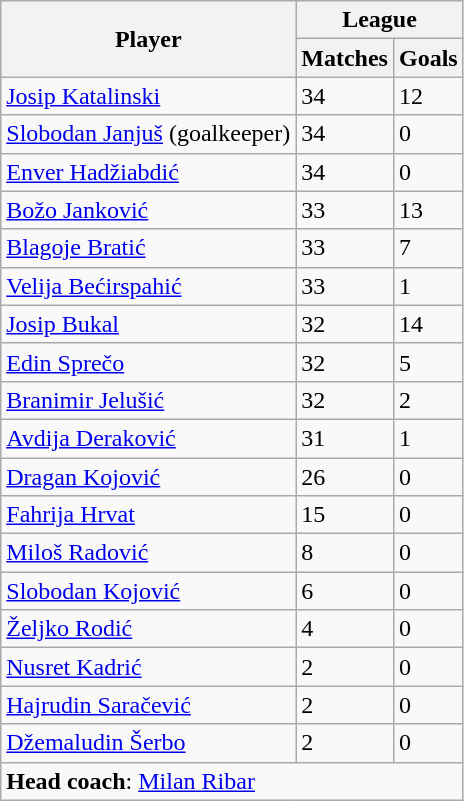<table class="wikitable sortable">
<tr>
<th rowspan=2>Player</th>
<th colspan=2>League</th>
</tr>
<tr>
<th>Matches</th>
<th>Goals</th>
</tr>
<tr>
<td><a href='#'>Josip Katalinski</a></td>
<td>34</td>
<td>12</td>
</tr>
<tr>
<td><a href='#'>Slobodan Janjuš</a> (goalkeeper)</td>
<td>34</td>
<td>0</td>
</tr>
<tr>
<td><a href='#'>Enver Hadžiabdić</a></td>
<td>34</td>
<td>0</td>
</tr>
<tr>
<td><a href='#'>Božo Janković</a></td>
<td>33</td>
<td>13</td>
</tr>
<tr>
<td><a href='#'>Blagoje Bratić</a></td>
<td>33</td>
<td>7</td>
</tr>
<tr>
<td><a href='#'>Velija Bećirspahić</a></td>
<td>33</td>
<td>1</td>
</tr>
<tr>
<td><a href='#'>Josip Bukal</a></td>
<td>32</td>
<td>14</td>
</tr>
<tr>
<td><a href='#'>Edin Sprečo</a></td>
<td>32</td>
<td>5</td>
</tr>
<tr>
<td><a href='#'>Branimir Jelušić</a></td>
<td>32</td>
<td>2</td>
</tr>
<tr>
<td><a href='#'>Avdija Deraković</a></td>
<td>31</td>
<td>1</td>
</tr>
<tr>
<td><a href='#'>Dragan Kojović</a></td>
<td>26</td>
<td>0</td>
</tr>
<tr>
<td><a href='#'>Fahrija Hrvat</a></td>
<td>15</td>
<td>0</td>
</tr>
<tr>
<td><a href='#'>Miloš Radović</a></td>
<td>8</td>
<td>0</td>
</tr>
<tr>
<td><a href='#'>Slobodan Kojović</a></td>
<td>6</td>
<td>0</td>
</tr>
<tr>
<td><a href='#'>Željko Rodić</a></td>
<td>4</td>
<td>0</td>
</tr>
<tr>
<td><a href='#'>Nusret Kadrić</a></td>
<td>2</td>
<td>0</td>
</tr>
<tr>
<td><a href='#'>Hajrudin Saračević</a></td>
<td>2</td>
<td>0</td>
</tr>
<tr>
<td><a href='#'>Džemaludin Šerbo</a></td>
<td>2</td>
<td>0</td>
</tr>
<tr class="sortbottom">
<td colspan=3><strong>Head coach</strong>: <a href='#'>Milan Ribar</a></td>
</tr>
</table>
